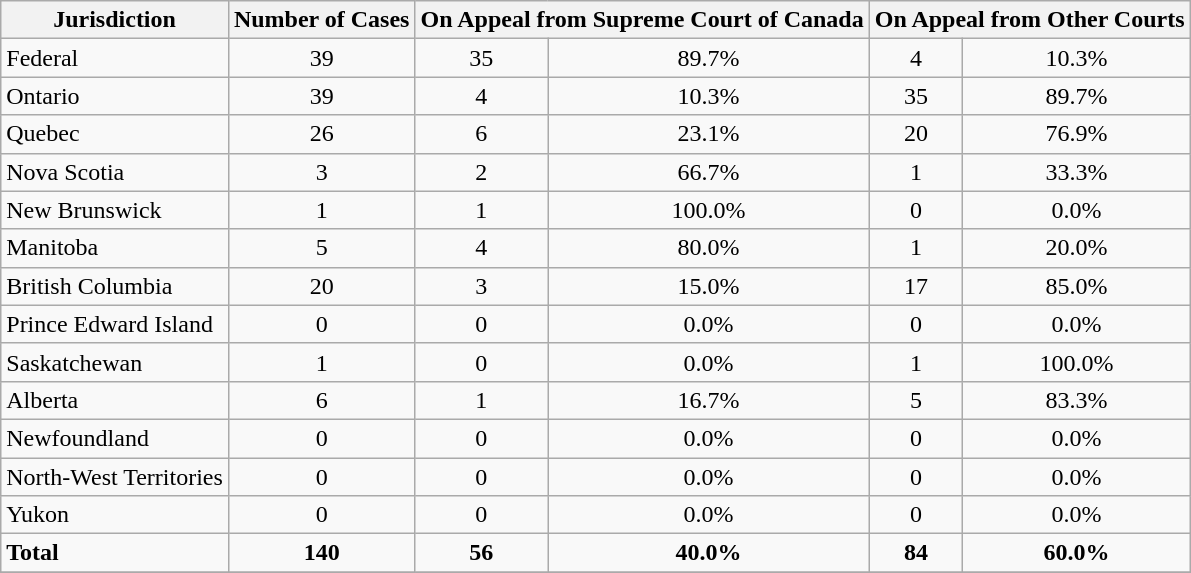<table class="wikitable sortable">
<tr>
<th>Jurisdiction</th>
<th>Number of Cases</th>
<th colspan="2">On Appeal from Supreme Court of Canada</th>
<th colspan="2">On Appeal from Other Courts</th>
</tr>
<tr>
<td>Federal</td>
<td style="text-align: center;">39</td>
<td style="text-align: center;">35</td>
<td style="text-align: center;">89.7%</td>
<td style="text-align: center;">4</td>
<td style="text-align: center;">10.3%</td>
</tr>
<tr>
<td>Ontario</td>
<td style="text-align: center;">39</td>
<td style="text-align: center;">4</td>
<td style="text-align: center;">10.3%</td>
<td style="text-align: center;">35</td>
<td style="text-align: center;">89.7%</td>
</tr>
<tr>
<td>Quebec</td>
<td style="text-align: center;">26</td>
<td style="text-align: center;">6</td>
<td style="text-align: center;">23.1%</td>
<td style="text-align: center;">20</td>
<td style="text-align: center;">76.9%</td>
</tr>
<tr>
<td>Nova Scotia</td>
<td style="text-align: center;">3</td>
<td style="text-align: center;">2</td>
<td style="text-align: center;">66.7%</td>
<td style="text-align: center;">1</td>
<td style="text-align: center;">33.3%</td>
</tr>
<tr>
<td>New Brunswick</td>
<td style="text-align: center;">1</td>
<td style="text-align: center;">1</td>
<td style="text-align: center;">100.0%</td>
<td style="text-align: center;">0</td>
<td style="text-align: center;">0.0%</td>
</tr>
<tr>
<td>Manitoba</td>
<td style="text-align: center;">5</td>
<td style="text-align: center;">4</td>
<td style="text-align: center;">80.0%</td>
<td style="text-align: center;">1</td>
<td style="text-align: center;">20.0%</td>
</tr>
<tr>
<td>British Columbia</td>
<td style="text-align: center;">20</td>
<td style="text-align: center;">3</td>
<td style="text-align: center;">15.0%</td>
<td style="text-align: center;">17</td>
<td style="text-align: center;">85.0%</td>
</tr>
<tr>
<td>Prince Edward Island</td>
<td style="text-align: center;">0</td>
<td style="text-align: center;">0</td>
<td style="text-align: center;">0.0%</td>
<td style="text-align: center;">0</td>
<td style="text-align: center;">0.0%</td>
</tr>
<tr>
<td>Saskatchewan</td>
<td style="text-align: center;">1</td>
<td style="text-align: center;">0</td>
<td style="text-align: center;">0.0%</td>
<td style="text-align: center;">1</td>
<td style="text-align: center;">100.0%</td>
</tr>
<tr>
<td>Alberta</td>
<td style="text-align: center;">6</td>
<td style="text-align: center;">1</td>
<td style="text-align: center;">16.7%</td>
<td style="text-align: center;">5</td>
<td style="text-align: center;">83.3%</td>
</tr>
<tr>
<td>Newfoundland</td>
<td style="text-align: center;">0</td>
<td style="text-align: center;">0</td>
<td style="text-align: center;">0.0%</td>
<td style="text-align: center;">0</td>
<td style="text-align: center;">0.0%</td>
</tr>
<tr>
<td>North-West Territories</td>
<td style="text-align: center;">0</td>
<td style="text-align: center;">0</td>
<td style="text-align: center;">0.0%</td>
<td style="text-align: center;">0</td>
<td style="text-align: center;">0.0%</td>
</tr>
<tr>
<td>Yukon</td>
<td style="text-align: center;">0</td>
<td style="text-align: center;">0</td>
<td style="text-align: center;">0.0%</td>
<td style="text-align: center;">0</td>
<td style="text-align: center;">0.0%</td>
</tr>
<tr>
<td><strong>Total</strong></td>
<td style="text-align: center;"><strong>140</strong></td>
<td style="text-align: center;"><strong>56</strong></td>
<td style="text-align: center;"><strong>40.0%</strong></td>
<td style="text-align: center;"><strong>84</strong></td>
<td style="text-align: center;"><strong>60.0%</strong></td>
</tr>
<tr>
</tr>
</table>
